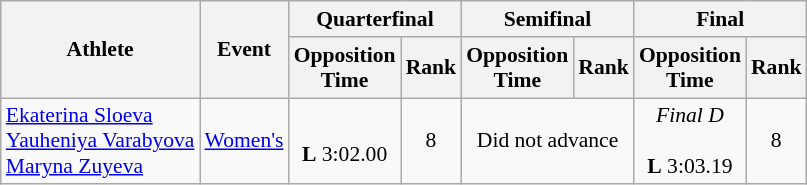<table class=wikitable style=font-size:90%;text-align:center>
<tr>
<th rowspan="2">Athlete</th>
<th rowspan="2">Event</th>
<th colspan=2>Quarterfinal</th>
<th colspan=2>Semifinal</th>
<th colspan="2">Final</th>
</tr>
<tr>
<th>Opposition<br>Time</th>
<th>Rank</th>
<th>Opposition<br>Time</th>
<th>Rank</th>
<th>Opposition<br>Time</th>
<th>Rank</th>
</tr>
<tr>
<td align=left><a href='#'>Ekaterina Sloeva</a><br><a href='#'>Yauheniya Varabyova</a><br><a href='#'>Maryna Zuyeva</a></td>
<td align=left><a href='#'>Women's</a></td>
<td><br><strong>L</strong> 3:02.00</td>
<td>8</td>
<td colspan=2>Did not advance</td>
<td><em>Final D</em><br><br><strong>L</strong> 3:03.19</td>
<td>8</td>
</tr>
</table>
